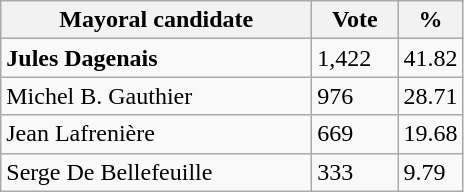<table class="wikitable">
<tr>
<th bgcolor="#DDDDFF" width="200px">Mayoral candidate</th>
<th bgcolor="#DDDDFF" width="50px">Vote</th>
<th bgcolor="#DDDDFF" width="30px">%</th>
</tr>
<tr>
<td><strong>Jules Dagenais</strong></td>
<td>1,422</td>
<td>41.82</td>
</tr>
<tr>
<td>Michel B. Gauthier</td>
<td>976</td>
<td>28.71</td>
</tr>
<tr>
<td>Jean Lafrenière</td>
<td>669</td>
<td>19.68</td>
</tr>
<tr>
<td>Serge De Bellefeuille</td>
<td>333</td>
<td>9.79</td>
</tr>
</table>
